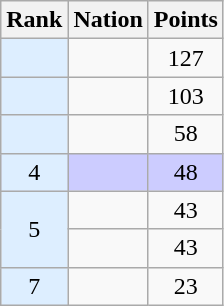<table class="wikitable sortable" style="text-align:center">
<tr>
<th>Rank</th>
<th>Nation</th>
<th>Points</th>
</tr>
<tr>
<td bgcolor = DDEEFF></td>
<td align=left></td>
<td>127</td>
</tr>
<tr>
<td bgcolor = DDEEFF></td>
<td align=left></td>
<td>103</td>
</tr>
<tr>
<td bgcolor = DDEEFF></td>
<td align=left></td>
<td>58</td>
</tr>
<tr style="background-color:#ccccff">
<td bgcolor = DDEEFF>4</td>
<td align=left></td>
<td>48</td>
</tr>
<tr>
<td rowspan = "2" bgcolor = DDEEFF>5</td>
<td align=left></td>
<td>43</td>
</tr>
<tr>
<td align=left></td>
<td>43</td>
</tr>
<tr>
<td bgcolor = DDEEFF>7</td>
<td align=left></td>
<td>23</td>
</tr>
</table>
